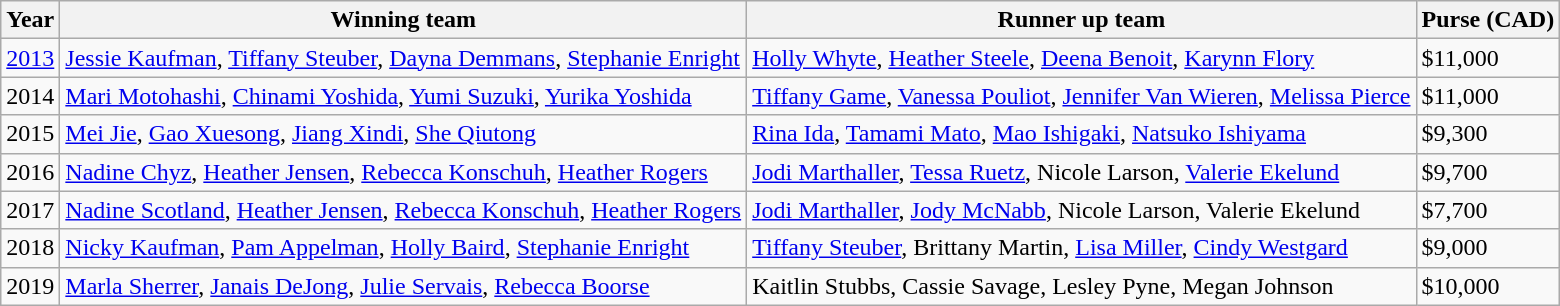<table class="wikitable">
<tr>
<th scope="col">Year</th>
<th scope="col">Winning team</th>
<th scope="col">Runner up team</th>
<th scope="col">Purse (CAD)</th>
</tr>
<tr>
<td><a href='#'>2013</a></td>
<td> <a href='#'>Jessie Kaufman</a>, <a href='#'>Tiffany Steuber</a>, <a href='#'>Dayna Demmans</a>, <a href='#'>Stephanie Enright</a></td>
<td> <a href='#'>Holly Whyte</a>, <a href='#'>Heather Steele</a>, <a href='#'>Deena Benoit</a>, <a href='#'>Karynn Flory</a></td>
<td>$11,000</td>
</tr>
<tr>
<td>2014</td>
<td> <a href='#'>Mari Motohashi</a>, <a href='#'>Chinami Yoshida</a>, <a href='#'>Yumi Suzuki</a>, <a href='#'>Yurika Yoshida</a></td>
<td> <a href='#'>Tiffany Game</a>, <a href='#'>Vanessa Pouliot</a>, <a href='#'>Jennifer Van Wieren</a>, <a href='#'>Melissa Pierce</a></td>
<td>$11,000</td>
</tr>
<tr>
<td>2015</td>
<td> <a href='#'>Mei Jie</a>, <a href='#'>Gao Xuesong</a>, <a href='#'>Jiang Xindi</a>, <a href='#'>She Qiutong</a></td>
<td> <a href='#'>Rina Ida</a>, <a href='#'>Tamami Mato</a>, <a href='#'>Mao Ishigaki</a>, <a href='#'>Natsuko Ishiyama</a></td>
<td>$9,300</td>
</tr>
<tr>
<td>2016</td>
<td> <a href='#'>Nadine Chyz</a>, <a href='#'>Heather Jensen</a>, <a href='#'>Rebecca Konschuh</a>, <a href='#'>Heather Rogers</a></td>
<td> <a href='#'>Jodi Marthaller</a>, <a href='#'>Tessa Ruetz</a>, Nicole Larson, <a href='#'>Valerie Ekelund</a></td>
<td>$9,700</td>
</tr>
<tr>
<td>2017</td>
<td> <a href='#'>Nadine Scotland</a>, <a href='#'>Heather Jensen</a>, <a href='#'>Rebecca Konschuh</a>, <a href='#'>Heather Rogers</a></td>
<td> <a href='#'>Jodi Marthaller</a>, <a href='#'>Jody McNabb</a>, Nicole Larson, Valerie Ekelund</td>
<td>$7,700</td>
</tr>
<tr>
<td>2018</td>
<td> <a href='#'>Nicky Kaufman</a>, <a href='#'>Pam Appelman</a>, <a href='#'>Holly Baird</a>, <a href='#'>Stephanie Enright</a></td>
<td> <a href='#'>Tiffany Steuber</a>, Brittany Martin, <a href='#'>Lisa Miller</a>, <a href='#'>Cindy Westgard</a></td>
<td>$9,000</td>
</tr>
<tr>
<td>2019</td>
<td> <a href='#'>Marla Sherrer</a>, <a href='#'>Janais DeJong</a>, <a href='#'>Julie Servais</a>, <a href='#'>Rebecca Boorse</a></td>
<td> Kaitlin Stubbs, Cassie Savage, Lesley Pyne, Megan Johnson</td>
<td>$10,000</td>
</tr>
</table>
